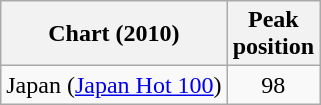<table class="wikitable sortable">
<tr>
<th>Chart (2010)</th>
<th style="text-align:center;">Peak<br>position</th>
</tr>
<tr>
<td>Japan (<a href='#'>Japan Hot 100</a>)</td>
<td style="text-align:center;">98</td>
</tr>
</table>
